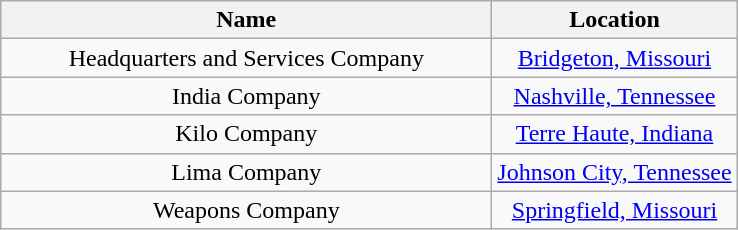<table class="wikitable" style="text-align: center;">
<tr>
<th style="width:20em">Name</th>
<th>Location</th>
</tr>
<tr>
<td align="center">Headquarters and Services Company</td>
<td><a href='#'>Bridgeton, Missouri</a></td>
</tr>
<tr>
<td align="center">India Company</td>
<td><a href='#'>Nashville, Tennessee</a></td>
</tr>
<tr>
<td align="center">Kilo Company</td>
<td><a href='#'>Terre Haute, Indiana</a></td>
</tr>
<tr>
<td align="center">Lima Company</td>
<td><a href='#'>Johnson City, Tennessee</a></td>
</tr>
<tr>
<td align="center">Weapons Company</td>
<td><a href='#'>Springfield, Missouri</a></td>
</tr>
</table>
